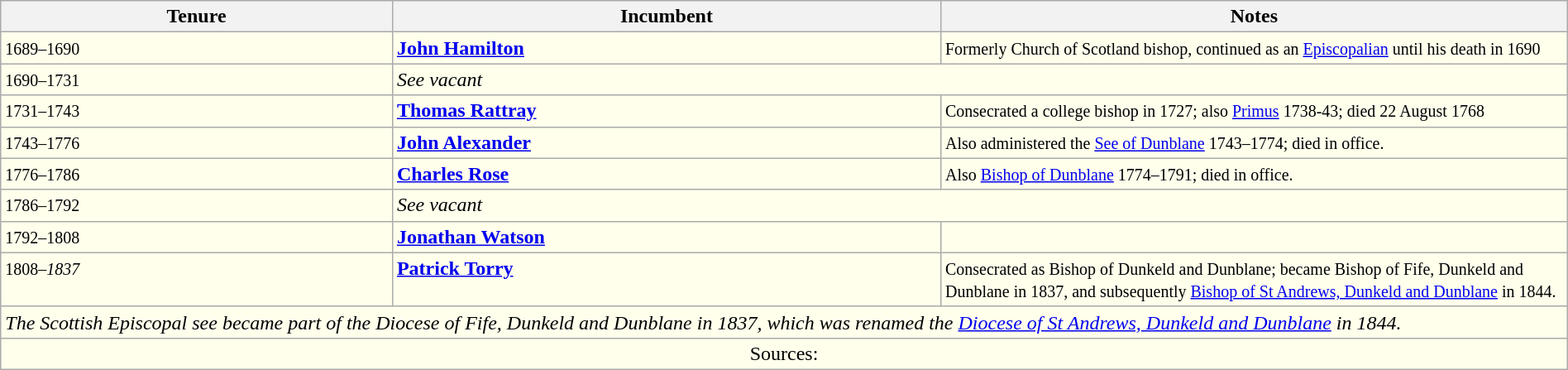<table class="wikitable" style="width:100%;" border="1" cellpadding="2">
<tr align=center>
<th width="25%">Tenure</th>
<th width="35%">Incumbent</th>
<th width="40%">Notes</th>
</tr>
<tr valign=top bgcolor="#ffffec">
<td><small>1689–1690 </small></td>
<td><strong><a href='#'>John Hamilton</a></strong></td>
<td><small>Formerly Church of Scotland bishop, continued as an <a href='#'>Episcopalian</a> until his death in 1690</small></td>
</tr>
<tr valign=top bgcolor="#ffffec">
<td><small>1690–1731 </small></td>
<td colspan=2><em>See vacant</em></td>
</tr>
<tr valign=top bgcolor="#ffffec">
<td><small>1731–1743 </small></td>
<td><strong><a href='#'>Thomas Rattray</a></strong></td>
<td><small>Consecrated a college bishop in 1727; also <a href='#'>Primus</a> 1738-43; died 22 August 1768</small></td>
</tr>
<tr valign=top bgcolor="#ffffec">
<td><small>1743–1776 </small></td>
<td><strong><a href='#'>John Alexander</a></strong></td>
<td><small>Also administered the <a href='#'>See of Dunblane</a> 1743–1774; died in office.</small></td>
</tr>
<tr valign=top bgcolor="#ffffec">
<td><small>1776–1786 </small></td>
<td><strong><a href='#'>Charles Rose</a></strong></td>
<td><small>Also <a href='#'>Bishop of Dunblane</a> 1774–1791; died in office.</small></td>
</tr>
<tr valign=top bgcolor="#ffffec">
<td><small>1786–1792 </small></td>
<td colspan=2><em>See vacant</em></td>
</tr>
<tr valign=top bgcolor="#ffffec">
<td><small>1792–1808 </small></td>
<td><strong><a href='#'>Jonathan Watson</a></strong></td>
<td></td>
</tr>
<tr valign=top bgcolor="#ffffec">
<td><small>1808–<em>1837</em> </small></td>
<td><strong><a href='#'>Patrick Torry</a></strong></td>
<td><small>Consecrated as Bishop of Dunkeld and Dunblane; became Bishop of Fife, Dunkeld and Dunblane in 1837, and subsequently <a href='#'>Bishop of St Andrews, Dunkeld and Dunblane</a> in 1844.</small></td>
</tr>
<tr valign=top bgcolor="#ffffec">
<td colspan=3><em>The Scottish Episcopal see became part of the Diocese of Fife, Dunkeld and Dunblane in 1837, which was renamed the <a href='#'>Diocese of St Andrews, Dunkeld and Dunblane</a> in 1844.</em></td>
</tr>
<tr valign=top bgcolor="#ffffec">
<td align=center colspan=3>Sources:</td>
</tr>
</table>
